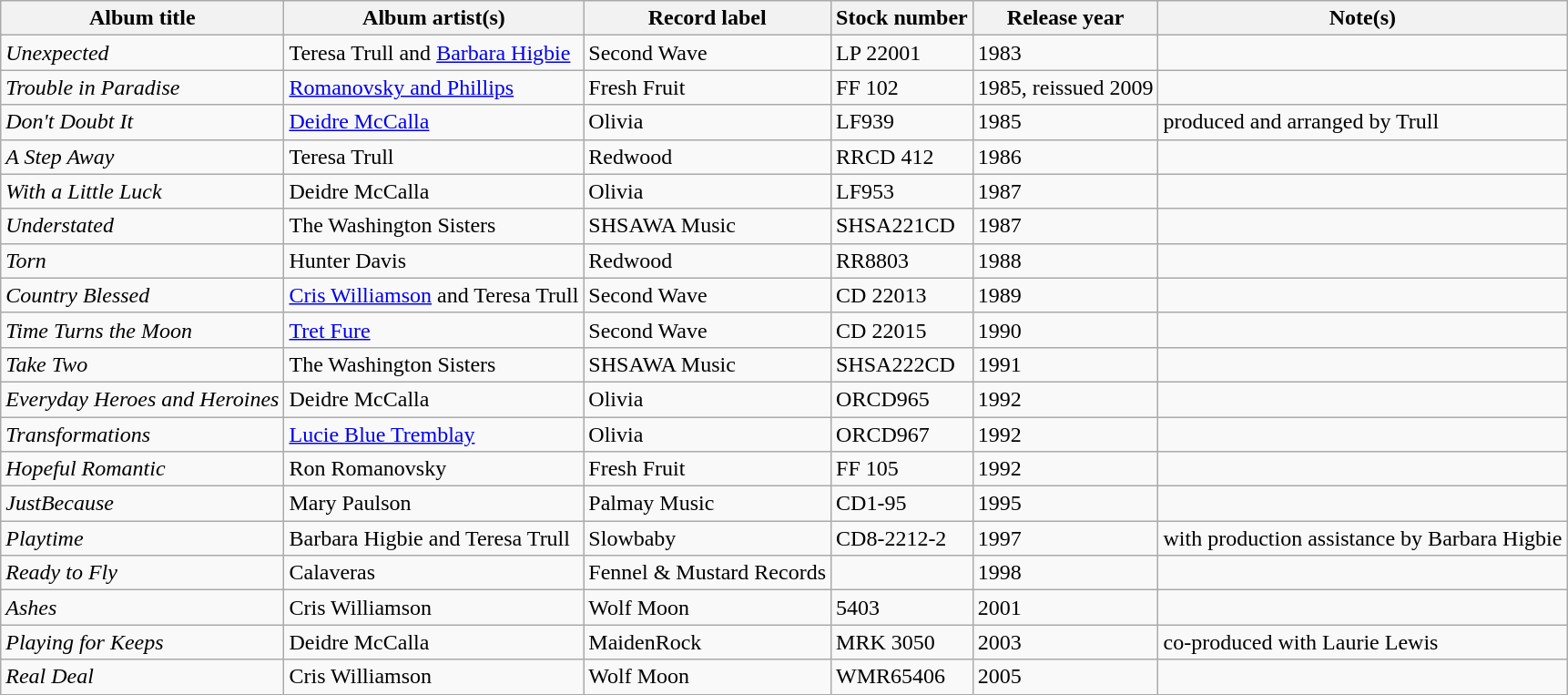<table class="wikitable sortable">
<tr>
<th scope="col">Album title</th>
<th scope="col">Album artist(s)</th>
<th scope="col">Record label</th>
<th scope="col">Stock number</th>
<th scope="col">Release year</th>
<th scope="col">Note(s)</th>
</tr>
<tr>
<td><em>Unexpected</em></td>
<td>Teresa Trull and <a href='#'>Barbara Higbie</a></td>
<td>Second Wave</td>
<td>LP 22001</td>
<td>1983</td>
<td></td>
</tr>
<tr>
<td><em>Trouble in Paradise</em></td>
<td><a href='#'>Romanovsky and Phillips</a></td>
<td>Fresh Fruit</td>
<td>FF 102</td>
<td>1985, reissued 2009</td>
<td></td>
</tr>
<tr>
<td><em>Don't Doubt It</em></td>
<td><a href='#'>Deidre McCalla</a></td>
<td>Olivia</td>
<td>LF939</td>
<td>1985</td>
<td>produced and arranged by Trull</td>
</tr>
<tr>
<td><em>A Step Away</em></td>
<td>Teresa Trull</td>
<td>Redwood</td>
<td>RRCD 412</td>
<td>1986</td>
<td></td>
</tr>
<tr>
<td><em>With a Little Luck</em></td>
<td>Deidre McCalla</td>
<td>Olivia</td>
<td>LF953</td>
<td>1987</td>
<td></td>
</tr>
<tr>
<td><em>Understated</em></td>
<td>The Washington Sisters</td>
<td>SHSAWA Music</td>
<td>SHSA221CD</td>
<td>1987</td>
<td></td>
</tr>
<tr>
<td><em>Torn</em></td>
<td>Hunter Davis</td>
<td>Redwood</td>
<td>RR8803</td>
<td>1988</td>
<td></td>
</tr>
<tr>
<td><em>Country Blessed</em></td>
<td><a href='#'>Cris Williamson</a> and Teresa Trull</td>
<td>Second Wave</td>
<td>CD 22013</td>
<td>1989</td>
<td></td>
</tr>
<tr>
<td><em>Time Turns the Moon</em></td>
<td><a href='#'>Tret Fure</a></td>
<td>Second Wave</td>
<td>CD 22015</td>
<td>1990</td>
<td></td>
</tr>
<tr>
<td><em>Take Two</em></td>
<td>The Washington Sisters</td>
<td>SHSAWA Music</td>
<td>SHSA222CD</td>
<td>1991</td>
<td></td>
</tr>
<tr>
<td><em>Everyday Heroes and Heroines</em></td>
<td>Deidre McCalla</td>
<td>Olivia</td>
<td>ORCD965</td>
<td>1992</td>
<td></td>
</tr>
<tr>
<td><em>Transformations</em></td>
<td><a href='#'>Lucie Blue Tremblay</a></td>
<td>Olivia</td>
<td>ORCD967</td>
<td>1992</td>
<td></td>
</tr>
<tr>
<td><em>Hopeful Romantic</em></td>
<td>Ron Romanovsky</td>
<td>Fresh Fruit</td>
<td>FF 105</td>
<td>1992</td>
<td></td>
</tr>
<tr>
<td><em>JustBecause</em></td>
<td>Mary Paulson</td>
<td>Palmay Music</td>
<td>CD1-95</td>
<td>1995</td>
<td></td>
</tr>
<tr>
<td><em>Playtime</em></td>
<td>Barbara Higbie and Teresa Trull</td>
<td>Slowbaby</td>
<td>CD8-2212-2</td>
<td>1997</td>
<td>with production assistance by Barbara Higbie</td>
</tr>
<tr>
<td><em>Ready to Fly</em></td>
<td>Calaveras</td>
<td>Fennel & Mustard Records</td>
<td><unknown></td>
<td>1998</td>
<td></td>
</tr>
<tr>
<td><em>Ashes</em></td>
<td>Cris Williamson</td>
<td>Wolf Moon</td>
<td>5403</td>
<td>2001</td>
<td></td>
</tr>
<tr>
<td><em>Playing for Keeps</em></td>
<td>Deidre McCalla</td>
<td>MaidenRock</td>
<td>MRK 3050</td>
<td>2003</td>
<td>co-produced with Laurie Lewis</td>
</tr>
<tr>
<td><em>Real Deal</em></td>
<td>Cris Williamson</td>
<td>Wolf Moon</td>
<td>WMR65406</td>
<td>2005</td>
<td></td>
</tr>
</table>
